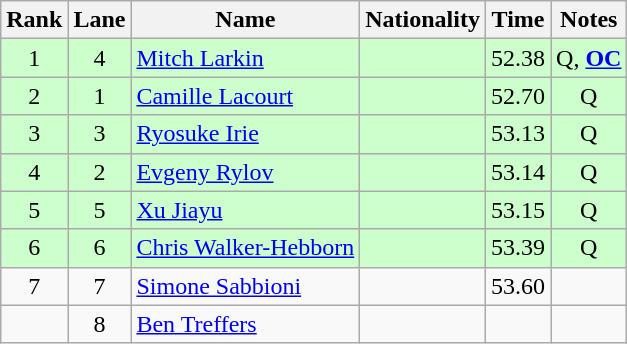<table class="wikitable sortable" style="text-align:center">
<tr>
<th>Rank</th>
<th>Lane</th>
<th>Name</th>
<th>Nationality</th>
<th>Time</th>
<th>Notes</th>
</tr>
<tr bgcolor=ccffcc>
<td>1</td>
<td>4</td>
<td align=left><a href='#'>Mitch Larkin</a></td>
<td align=left></td>
<td>52.38</td>
<td>Q, <strong><a href='#'>OC</a></strong></td>
</tr>
<tr bgcolor=ccffcc>
<td>2</td>
<td>1</td>
<td align=left><a href='#'>Camille Lacourt</a></td>
<td align=left></td>
<td>52.70</td>
<td>Q</td>
</tr>
<tr bgcolor=ccffcc>
<td>3</td>
<td>3</td>
<td align=left><a href='#'>Ryosuke Irie</a></td>
<td align=left></td>
<td>53.13</td>
<td>Q</td>
</tr>
<tr bgcolor=ccffcc>
<td>4</td>
<td>2</td>
<td align=left><a href='#'>Evgeny Rylov</a></td>
<td align=left></td>
<td>53.14</td>
<td>Q</td>
</tr>
<tr bgcolor=ccffcc>
<td>5</td>
<td>5</td>
<td align=left><a href='#'>Xu Jiayu</a></td>
<td align=left></td>
<td>53.15</td>
<td>Q</td>
</tr>
<tr bgcolor=ccffcc>
<td>6</td>
<td>6</td>
<td align=left><a href='#'>Chris Walker-Hebborn</a></td>
<td align=left></td>
<td>53.39</td>
<td>Q</td>
</tr>
<tr>
<td>7</td>
<td>7</td>
<td align=left><a href='#'>Simone Sabbioni</a></td>
<td align=left></td>
<td>53.60</td>
<td></td>
</tr>
<tr>
<td></td>
<td>8</td>
<td align=left><a href='#'>Ben Treffers</a></td>
<td align=left></td>
<td></td>
<td></td>
</tr>
</table>
